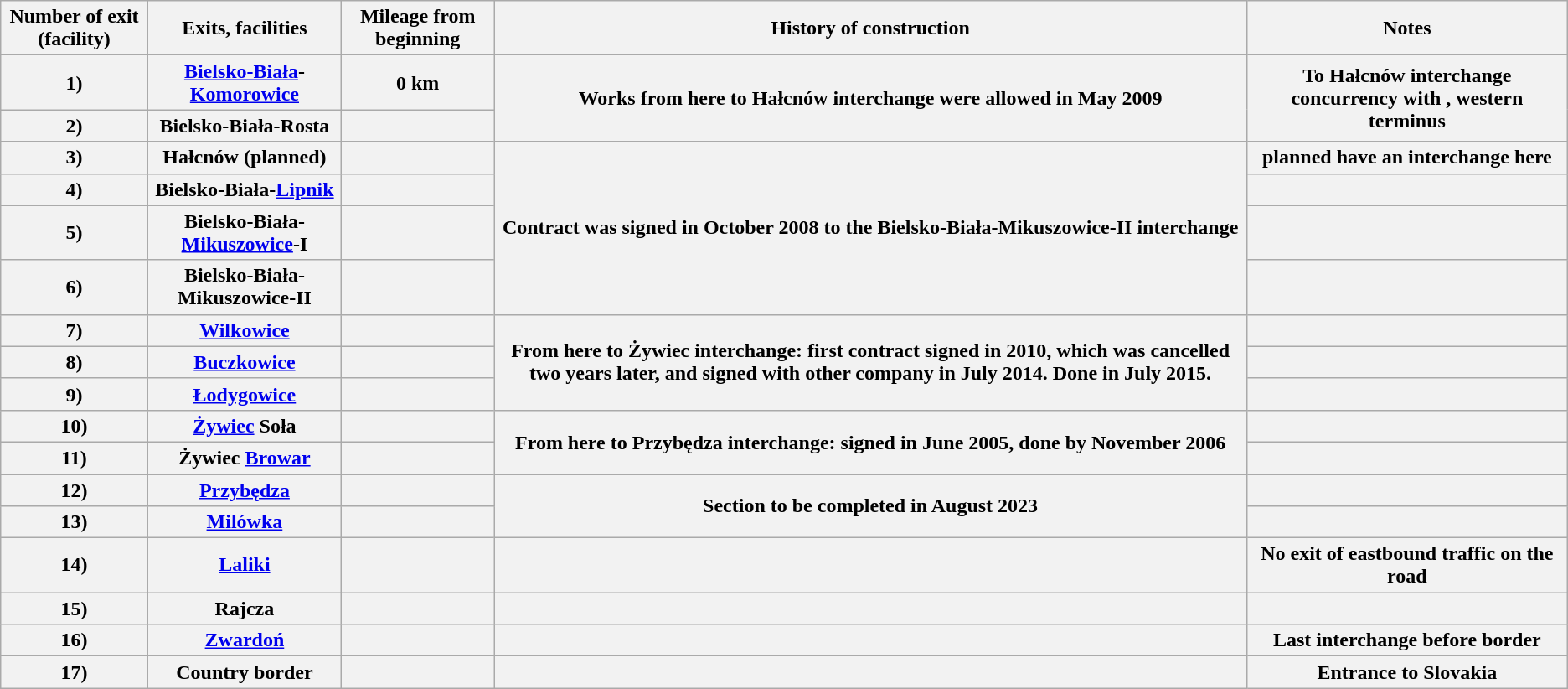<table class="wikitable">
<tr>
<th>Number of exit (facility)</th>
<th>Exits, facilities</th>
<th>Mileage from beginning</th>
<th>History of construction</th>
<th>Notes</th>
</tr>
<tr>
<th><strong>1)</strong></th>
<th><a href='#'>Bielsko-Biała</a>-<a href='#'>Komorowice</a></th>
<th>0 km</th>
<th rowspan="2">Works from here to Hałcnów interchange were allowed in May 2009</th>
<th rowspan="2">To Hałcnów interchange concurrency with , western terminus</th>
</tr>
<tr>
<th>2)</th>
<th>Bielsko-Biała-Rosta </th>
<th></th>
</tr>
<tr>
<th>3)</th>
<th>Hałcnów  (planned)</th>
<th></th>
<th rowspan="4">Contract was signed in October 2008 to the Bielsko-Biała-Mikuszowice-II interchange</th>
<th> planned have an interchange here</th>
</tr>
<tr>
<th>4)</th>
<th>Bielsko-Biała-<a href='#'>Lipnik</a></th>
<th></th>
<th></th>
</tr>
<tr>
<th>5)</th>
<th>Bielsko-Biała-<a href='#'>Mikuszowice</a>-I</th>
<th></th>
<th></th>
</tr>
<tr>
<th>6)</th>
<th>Bielsko-Biała-Mikuszowice-II</th>
<th></th>
<th></th>
</tr>
<tr>
<th>7)</th>
<th><a href='#'>Wilkowice</a></th>
<th></th>
<th rowspan="3">From here to Żywiec interchange: first contract signed in 2010, which was cancelled two years later, and signed with other company in July 2014. Done in July 2015.</th>
<th></th>
</tr>
<tr>
<th>8)</th>
<th><a href='#'>Buczkowice</a></th>
<th></th>
<th></th>
</tr>
<tr>
<th>9)</th>
<th><a href='#'>Łodygowice</a></th>
<th></th>
<th></th>
</tr>
<tr>
<th>10)</th>
<th><a href='#'>Żywiec</a> Soła </th>
<th></th>
<th rowspan="2">From here to Przybędza interchange: signed in June 2005, done by November 2006</th>
<th></th>
</tr>
<tr>
<th>11)</th>
<th>Żywiec <a href='#'>Browar</a></th>
<th></th>
<th></th>
</tr>
<tr>
<th>12)</th>
<th><a href='#'>Przybędza</a></th>
<th></th>
<th rowspan="2">Section to be completed in August 2023</th>
<th></th>
</tr>
<tr>
<th>13)</th>
<th><a href='#'>Milówka</a></th>
<th></th>
<th></th>
</tr>
<tr>
<th>14)</th>
<th><a href='#'>Laliki</a> </th>
<th></th>
<th></th>
<th>No exit of eastbound traffic on the road</th>
</tr>
<tr>
<th>15)</th>
<th>Rajcza</th>
<th></th>
<th></th>
<th></th>
</tr>
<tr>
<th>16)</th>
<th><a href='#'>Zwardoń</a> </th>
<th></th>
<th></th>
<th>Last interchange before border</th>
</tr>
<tr>
<th>17)</th>
<th>Country border <br></th>
<th></th>
<th></th>
<th>Entrance to Slovakia</th>
</tr>
</table>
